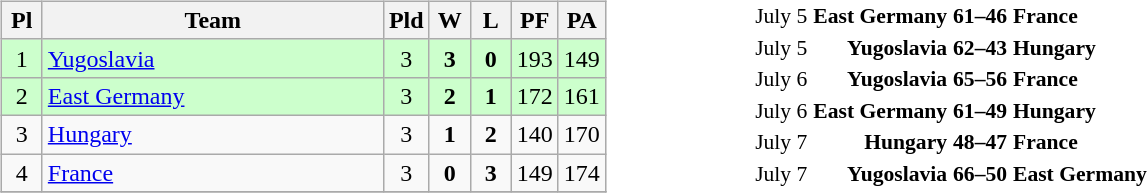<table>
<tr>
<td width="50%"><br><table class="wikitable" style="text-align: center;">
<tr>
<th width=20>Pl</th>
<th width=220>Team</th>
<th width=20>Pld</th>
<th width=20>W</th>
<th width=20>L</th>
<th width=20>PF</th>
<th width=20>PA</th>
</tr>
<tr bgcolor=ccffcc>
<td>1</td>
<td align="left"> <a href='#'>Yugoslavia</a></td>
<td>3</td>
<td><strong>3</strong></td>
<td><strong>0</strong></td>
<td>193</td>
<td>149</td>
</tr>
<tr bgcolor=ccffcc>
<td>2</td>
<td align="left"> <a href='#'>East Germany</a></td>
<td>3</td>
<td><strong>2</strong></td>
<td><strong>1</strong></td>
<td>172</td>
<td>161</td>
</tr>
<tr>
<td>3</td>
<td align="left"> <a href='#'>Hungary</a></td>
<td>3</td>
<td><strong>1</strong></td>
<td><strong>2</strong></td>
<td>140</td>
<td>170</td>
</tr>
<tr>
<td>4</td>
<td align="left"> <a href='#'>France</a></td>
<td>3</td>
<td><strong>0</strong></td>
<td><strong>3</strong></td>
<td>149</td>
<td>174</td>
</tr>
<tr>
</tr>
</table>
</td>
<td><br><table style="font-size:90%; margin: 0 auto;">
<tr>
<td>July 5</td>
<td align="right"><strong>East Germany</strong> </td>
<td align="center"><strong>61–46</strong></td>
<td><strong> France</strong></td>
</tr>
<tr>
<td>July 5</td>
<td align="right"><strong>Yugoslavia</strong> </td>
<td align="center"><strong>62–43</strong></td>
<td><strong> Hungary</strong></td>
</tr>
<tr>
<td>July 6</td>
<td align="right"><strong>Yugoslavia</strong> </td>
<td align="center"><strong>65–56</strong></td>
<td><strong> France</strong></td>
</tr>
<tr>
<td>July 6</td>
<td align="right"><strong>East Germany</strong> </td>
<td align="center"><strong>61–49</strong></td>
<td><strong> Hungary</strong></td>
</tr>
<tr>
<td>July 7</td>
<td align="right"><strong>Hungary</strong> </td>
<td align="center"><strong>48–47</strong></td>
<td><strong> France</strong></td>
</tr>
<tr>
<td>July 7</td>
<td align="right"><strong>Yugoslavia</strong> </td>
<td align="center"><strong>66–50</strong></td>
<td><strong> East Germany</strong></td>
</tr>
<tr>
</tr>
</table>
</td>
</tr>
</table>
